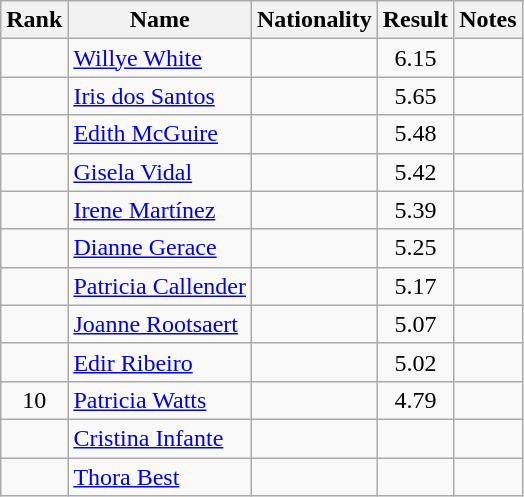<table class="wikitable sortable" style="text-align:center">
<tr>
<th>Rank</th>
<th>Name</th>
<th>Nationality</th>
<th>Result</th>
<th>Notes</th>
</tr>
<tr>
<td></td>
<td align=left><a href='#'>Willye White</a></td>
<td align=left></td>
<td>6.15</td>
<td></td>
</tr>
<tr>
<td></td>
<td align=left><a href='#'>Iris dos Santos</a></td>
<td align=left></td>
<td>5.65</td>
<td></td>
</tr>
<tr>
<td></td>
<td align=left><a href='#'>Edith McGuire</a></td>
<td align=left></td>
<td>5.48</td>
<td></td>
</tr>
<tr>
<td></td>
<td align=left><a href='#'>Gisela Vidal</a></td>
<td align=left></td>
<td>5.42</td>
<td></td>
</tr>
<tr>
<td></td>
<td align=left><a href='#'>Irene Martínez</a></td>
<td align=left></td>
<td>5.39</td>
<td></td>
</tr>
<tr>
<td></td>
<td align=left><a href='#'>Dianne Gerace</a></td>
<td align=left></td>
<td>5.25</td>
<td></td>
</tr>
<tr>
<td></td>
<td align=left><a href='#'>Patricia Callender</a></td>
<td align=left></td>
<td>5.17</td>
<td></td>
</tr>
<tr>
<td></td>
<td align=left><a href='#'>Joanne Rootsaert</a></td>
<td align=left></td>
<td>5.07</td>
<td></td>
</tr>
<tr>
<td></td>
<td align=left><a href='#'>Edir Ribeiro</a></td>
<td align=left></td>
<td>5.02</td>
<td></td>
</tr>
<tr>
<td>10</td>
<td align=left><a href='#'>Patricia Watts</a></td>
<td align=left></td>
<td>4.79</td>
<td></td>
</tr>
<tr>
<td></td>
<td align=left><a href='#'>Cristina Infante</a></td>
<td align=left></td>
<td></td>
<td></td>
</tr>
<tr>
<td></td>
<td align=left><a href='#'>Thora Best</a></td>
<td align=left></td>
<td></td>
<td></td>
</tr>
</table>
